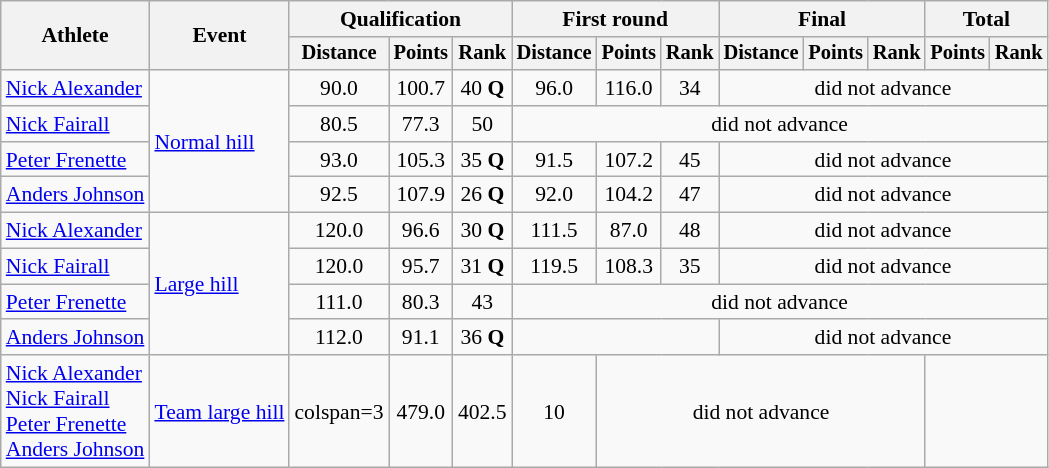<table class=wikitable style=font-size:90%;text-align:center>
<tr>
<th rowspan=2>Athlete</th>
<th rowspan=2>Event</th>
<th colspan=3>Qualification</th>
<th colspan=3>First round</th>
<th colspan=3>Final</th>
<th colspan=2>Total</th>
</tr>
<tr style=font-size:95%>
<th>Distance</th>
<th>Points</th>
<th>Rank</th>
<th>Distance</th>
<th>Points</th>
<th>Rank</th>
<th>Distance</th>
<th>Points</th>
<th>Rank</th>
<th>Points</th>
<th>Rank</th>
</tr>
<tr>
<td align=left><a href='#'>Nick Alexander</a></td>
<td align=left rowspan=4><a href='#'>Normal hill</a></td>
<td>90.0</td>
<td>100.7</td>
<td>40 <strong>Q</strong></td>
<td>96.0</td>
<td>116.0</td>
<td>34</td>
<td colspan=5>did not advance</td>
</tr>
<tr>
<td align=left><a href='#'>Nick Fairall</a></td>
<td>80.5</td>
<td>77.3</td>
<td>50</td>
<td colspan=8>did not advance</td>
</tr>
<tr>
<td align=left><a href='#'>Peter Frenette</a></td>
<td>93.0</td>
<td>105.3</td>
<td>35 <strong>Q</strong></td>
<td>91.5</td>
<td>107.2</td>
<td>45</td>
<td colspan=5>did not advance</td>
</tr>
<tr>
<td align=left><a href='#'>Anders Johnson</a></td>
<td>92.5</td>
<td>107.9</td>
<td>26 <strong>Q</strong></td>
<td>92.0</td>
<td>104.2</td>
<td>47</td>
<td colspan=5>did not advance</td>
</tr>
<tr>
<td align=left><a href='#'>Nick Alexander</a></td>
<td align=left rowspan=4><a href='#'>Large hill</a></td>
<td>120.0</td>
<td>96.6</td>
<td>30 <strong>Q</strong></td>
<td>111.5</td>
<td>87.0</td>
<td>48</td>
<td colspan=5>did not advance</td>
</tr>
<tr>
<td align=left><a href='#'>Nick Fairall</a></td>
<td>120.0</td>
<td>95.7</td>
<td>31 <strong>Q</strong></td>
<td>119.5</td>
<td>108.3</td>
<td>35</td>
<td colspan=5>did not advance</td>
</tr>
<tr>
<td align=left><a href='#'>Peter Frenette</a></td>
<td>111.0</td>
<td>80.3</td>
<td>43</td>
<td colspan=8>did not advance</td>
</tr>
<tr>
<td align=left><a href='#'>Anders Johnson</a></td>
<td>112.0</td>
<td>91.1</td>
<td>36 <strong>Q</strong></td>
<td colspan=3></td>
<td colspan=5>did not advance</td>
</tr>
<tr>
<td align=left><a href='#'>Nick Alexander</a><br><a href='#'>Nick Fairall</a><br><a href='#'>Peter Frenette</a><br><a href='#'>Anders Johnson</a></td>
<td align=left><a href='#'>Team large hill</a></td>
<td>colspan=3 </td>
<td>479.0</td>
<td>402.5</td>
<td>10</td>
<td colspan=5>did not advance</td>
</tr>
</table>
